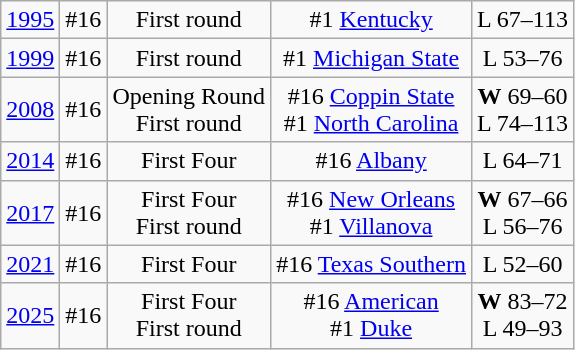<table class="wikitable">
<tr align="center">
<td><a href='#'>1995</a></td>
<td>#16</td>
<td>First round</td>
<td>#1 <a href='#'>Kentucky</a></td>
<td>L 67–113</td>
</tr>
<tr align="center">
<td><a href='#'>1999</a></td>
<td>#16</td>
<td>First round</td>
<td>#1 <a href='#'>Michigan State</a></td>
<td>L 53–76</td>
</tr>
<tr align="center">
<td><a href='#'>2008</a></td>
<td>#16</td>
<td>Opening Round<br>First round</td>
<td>#16 <a href='#'>Coppin State</a><br>#1 <a href='#'>North Carolina</a></td>
<td><strong>W</strong> 69–60<br>L 74–113</td>
</tr>
<tr align="center">
<td><a href='#'>2014</a></td>
<td>#16</td>
<td>First Four</td>
<td>#16 <a href='#'>Albany</a></td>
<td>L 64–71</td>
</tr>
<tr align="center">
<td><a href='#'>2017</a></td>
<td>#16</td>
<td>First Four<br>First round</td>
<td>#16 <a href='#'>New Orleans</a><br>#1 <a href='#'>Villanova</a></td>
<td><strong>W</strong> 67–66<br>L 56–76</td>
</tr>
<tr align="center">
<td><a href='#'>2021</a></td>
<td>#16</td>
<td>First Four</td>
<td>#16 <a href='#'>Texas Southern</a></td>
<td>L 52–60</td>
</tr>
<tr align="center">
<td><a href='#'>2025</a></td>
<td>#16</td>
<td>First Four<br>First round</td>
<td>#16 <a href='#'>American</a><br>#1 <a href='#'>Duke</a></td>
<td><strong>W</strong> 83–72<br>L 49–93</td>
</tr>
</table>
